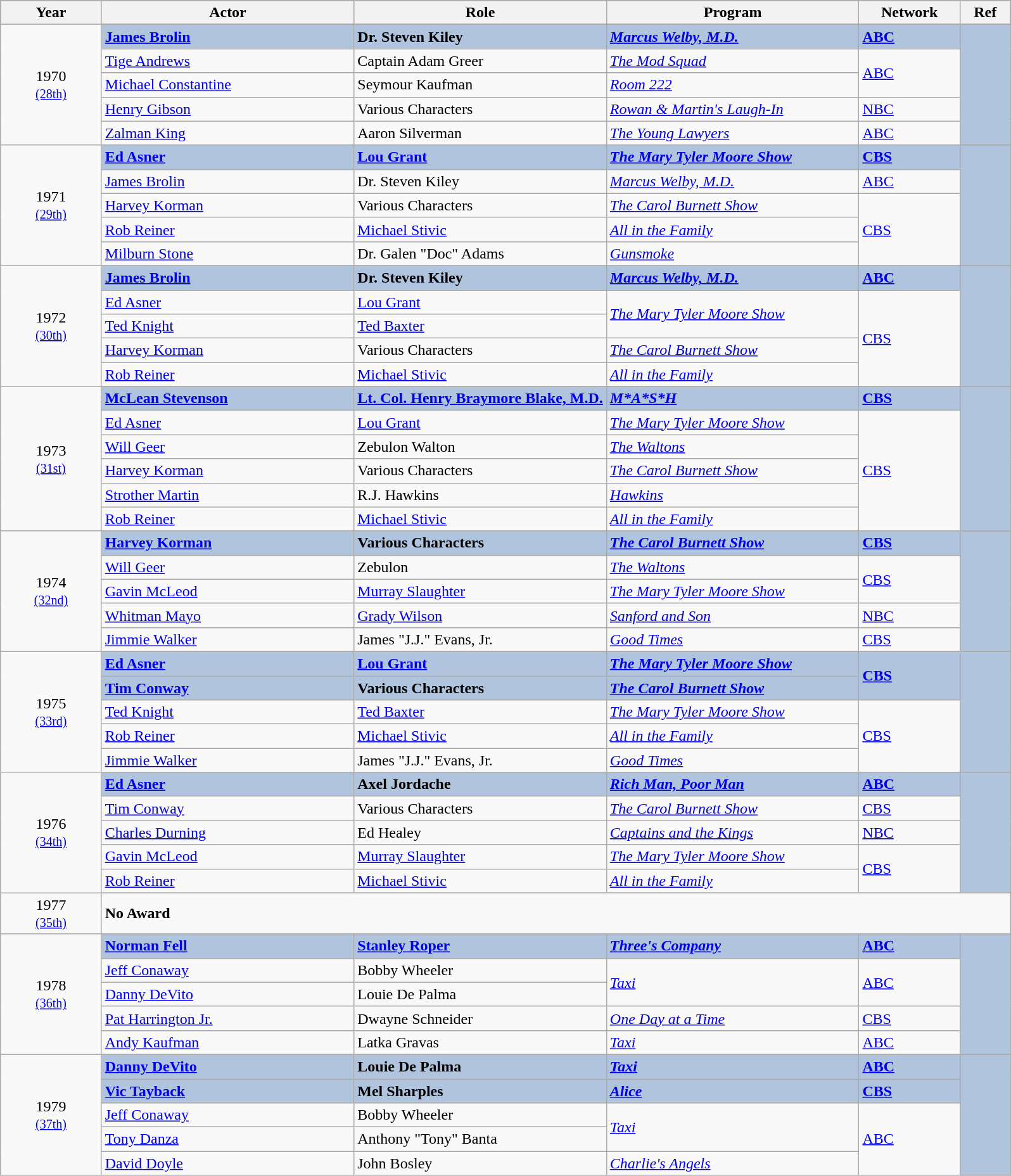<table class="wikitable" style="text-align: left">
<tr style="background:#bebebe;">
<th style="width:10%;">Year</th>
<th style="width:25%;">Actor</th>
<th style="width:25%;">Role</th>
<th style="width:25%;">Program</th>
<th style="width:10%;">Network</th>
<th style="width:5%;">Ref</th>
</tr>
<tr>
<td rowspan="6" style="text-align:center;">1970 <br><small><a href='#'>(28th)</a></small></td>
</tr>
<tr style="background:#B0C4DE;">
<td><strong><a href='#'>James Brolin</a> </strong></td>
<td><strong>Dr. Steven Kiley</strong></td>
<td><strong><em><a href='#'>Marcus Welby, M.D.</a></em></strong></td>
<td><a href='#'><strong>ABC</strong></a></td>
<td rowspan="5"></td>
</tr>
<tr>
<td><a href='#'>Tige Andrews</a></td>
<td>Captain Adam Greer</td>
<td><em><a href='#'>The Mod Squad</a></em></td>
<td rowspan="2"><a href='#'>ABC</a></td>
</tr>
<tr>
<td><a href='#'>Michael Constantine</a></td>
<td>Seymour Kaufman</td>
<td><em><a href='#'>Room 222</a></em></td>
</tr>
<tr>
<td><a href='#'>Henry Gibson</a></td>
<td>Various Characters</td>
<td><em><a href='#'>Rowan & Martin's Laugh-In</a></em></td>
<td><a href='#'>NBC</a></td>
</tr>
<tr>
<td><a href='#'>Zalman King</a></td>
<td>Aaron Silverman</td>
<td><em><a href='#'>The Young Lawyers</a></em></td>
<td><a href='#'>ABC</a></td>
</tr>
<tr>
<td rowspan="6" style="text-align:center;">1971 <br><small><a href='#'>(29th)</a></small></td>
</tr>
<tr style="background:#B0C4DE;">
<td><strong><a href='#'>Ed Asner</a> </strong></td>
<td><strong><a href='#'>Lou Grant</a></strong></td>
<td><strong><em><a href='#'>The Mary Tyler Moore Show</a></em></strong></td>
<td><strong><a href='#'>CBS</a></strong></td>
<td rowspan="5"></td>
</tr>
<tr>
<td><a href='#'>James Brolin</a></td>
<td>Dr. Steven Kiley</td>
<td><em><a href='#'>Marcus Welby, M.D.</a></em></td>
<td><a href='#'>ABC</a></td>
</tr>
<tr>
<td><a href='#'>Harvey Korman</a></td>
<td>Various Characters</td>
<td><em><a href='#'>The Carol Burnett Show</a></em></td>
<td rowspan="3"><a href='#'>CBS</a></td>
</tr>
<tr>
<td><a href='#'>Rob Reiner</a></td>
<td><a href='#'>Michael Stivic</a></td>
<td><em><a href='#'>All in the Family</a></em></td>
</tr>
<tr>
<td><a href='#'>Milburn Stone</a></td>
<td>Dr. Galen "Doc" Adams</td>
<td><em><a href='#'>Gunsmoke</a></em></td>
</tr>
<tr>
<td rowspan="6" style="text-align:center;">1972 <br><small><a href='#'>(30th)</a></small></td>
</tr>
<tr style="background:#B0C4DE;">
<td><strong><a href='#'>James Brolin</a> </strong></td>
<td><strong>Dr. Steven Kiley</strong></td>
<td><strong><em><a href='#'>Marcus Welby, M.D.</a></em></strong></td>
<td><a href='#'><strong>ABC</strong></a></td>
<td rowspan="5"></td>
</tr>
<tr>
<td><a href='#'>Ed Asner</a></td>
<td><a href='#'>Lou Grant</a></td>
<td rowspan="2"><em><a href='#'>The Mary Tyler Moore Show</a></em></td>
<td rowspan="4"><a href='#'>CBS</a></td>
</tr>
<tr>
<td><a href='#'>Ted Knight</a></td>
<td><a href='#'>Ted Baxter</a></td>
</tr>
<tr>
<td><a href='#'>Harvey Korman</a></td>
<td>Various Characters</td>
<td><em><a href='#'>The Carol Burnett Show</a></em></td>
</tr>
<tr>
<td><a href='#'>Rob Reiner</a></td>
<td><a href='#'>Michael Stivic</a></td>
<td><em><a href='#'>All in the Family</a></em></td>
</tr>
<tr>
<td rowspan="7" style="text-align:center;">1973 <br><small><a href='#'>(31st)</a></small></td>
</tr>
<tr style="background:#B0C4DE;">
<td><strong><a href='#'>McLean Stevenson</a> </strong></td>
<td><a href='#'><strong>Lt. Col. Henry Braymore Blake, M.D.</strong></a></td>
<td><em><a href='#'><strong>M*A*S*H</strong></a></em></td>
<td><strong><a href='#'>CBS</a></strong></td>
<td rowspan="6"></td>
</tr>
<tr>
<td><a href='#'>Ed Asner</a></td>
<td><a href='#'>Lou Grant</a></td>
<td><em><a href='#'>The Mary Tyler Moore Show</a></em></td>
<td rowspan="5"><a href='#'>CBS</a></td>
</tr>
<tr>
<td><a href='#'>Will Geer</a></td>
<td>Zebulon Walton</td>
<td><em><a href='#'>The Waltons</a></em></td>
</tr>
<tr>
<td><a href='#'>Harvey Korman</a></td>
<td>Various Characters</td>
<td><em><a href='#'>The Carol Burnett Show</a></em></td>
</tr>
<tr>
<td><a href='#'>Strother Martin</a></td>
<td>R.J. Hawkins</td>
<td><em><a href='#'>Hawkins</a></em></td>
</tr>
<tr>
<td><a href='#'>Rob Reiner</a></td>
<td><a href='#'>Michael Stivic</a></td>
<td><em><a href='#'>All in the Family</a></em></td>
</tr>
<tr>
<td rowspan="6" style="text-align:center;">1974 <br><small><a href='#'>(32nd)</a></small></td>
</tr>
<tr style="background:#B0C4DE;">
<td><strong><a href='#'>Harvey Korman</a> </strong></td>
<td><strong>Various Characters</strong></td>
<td><strong><em><a href='#'>The Carol Burnett Show</a></em></strong></td>
<td><strong><a href='#'>CBS</a></strong></td>
<td rowspan="5"></td>
</tr>
<tr>
<td><a href='#'>Will Geer</a></td>
<td>Zebulon</td>
<td><em><a href='#'>The Waltons</a></em></td>
<td rowspan="2"><a href='#'>CBS</a></td>
</tr>
<tr>
<td><a href='#'>Gavin McLeod</a></td>
<td><a href='#'>Murray Slaughter</a></td>
<td><em><a href='#'>The Mary Tyler Moore Show</a></em></td>
</tr>
<tr>
<td><a href='#'>Whitman Mayo</a></td>
<td><a href='#'>Grady Wilson</a></td>
<td><em><a href='#'>Sanford and Son</a></em></td>
<td><a href='#'>NBC</a></td>
</tr>
<tr>
<td><a href='#'>Jimmie Walker</a></td>
<td>James "J.J." Evans, Jr.</td>
<td><em><a href='#'>Good Times</a></em></td>
<td><a href='#'>CBS</a></td>
</tr>
<tr>
<td rowspan="6" style="text-align:center;">1975 <br><small><a href='#'>(33rd)</a></small></td>
</tr>
<tr style="background:#B0C4DE;">
<td><strong><a href='#'>Ed Asner</a> </strong></td>
<td><strong><a href='#'>Lou Grant</a></strong></td>
<td><strong><em><a href='#'>The Mary Tyler Moore Show</a></em></strong></td>
<td rowspan="2"><strong><a href='#'>CBS</a></strong></td>
<td rowspan="5"></td>
</tr>
<tr style="background:#B0C4DE;">
<td><strong><a href='#'>Tim Conway</a> </strong></td>
<td><strong>Various Characters</strong></td>
<td><strong><em><a href='#'>The Carol Burnett Show</a></em></strong></td>
</tr>
<tr>
<td><a href='#'>Ted Knight</a></td>
<td><a href='#'>Ted Baxter</a></td>
<td><em><a href='#'>The Mary Tyler Moore Show</a></em></td>
<td rowspan="3"><a href='#'>CBS</a></td>
</tr>
<tr>
<td><a href='#'>Rob Reiner</a></td>
<td><a href='#'>Michael Stivic</a></td>
<td><em><a href='#'>All in the Family</a></em></td>
</tr>
<tr>
<td><a href='#'>Jimmie Walker</a></td>
<td>James "J.J." Evans, Jr.</td>
<td><em><a href='#'>Good Times</a></em></td>
</tr>
<tr>
<td rowspan="6" style="text-align:center;">1976 <br><small><a href='#'>(34th)</a></small></td>
</tr>
<tr style="background:#B0C4DE;">
<td><strong><a href='#'>Ed Asner</a> </strong></td>
<td><strong>Axel Jordache</strong></td>
<td><em><a href='#'><strong>Rich Man, Poor Man</strong></a></em></td>
<td><a href='#'><strong>ABC</strong></a></td>
<td rowspan="5"></td>
</tr>
<tr>
<td><a href='#'>Tim Conway</a></td>
<td>Various Characters</td>
<td><em><a href='#'>The Carol Burnett Show</a></em></td>
<td><a href='#'>CBS</a></td>
</tr>
<tr>
<td><a href='#'>Charles Durning</a></td>
<td>Ed Healey</td>
<td><em><a href='#'>Captains and the Kings</a></em></td>
<td><a href='#'>NBC</a></td>
</tr>
<tr>
<td><a href='#'>Gavin McLeod</a></td>
<td><a href='#'>Murray Slaughter</a></td>
<td><em><a href='#'>The Mary Tyler Moore Show</a></em></td>
<td rowspan="2"><a href='#'>CBS</a></td>
</tr>
<tr>
<td><a href='#'>Rob Reiner</a></td>
<td><a href='#'>Michael Stivic</a></td>
<td><em><a href='#'>All in the Family</a></em></td>
</tr>
<tr>
<td rowspan="2" style="text-align:center;">1977 <br><small><a href='#'>(35th)</a></small></td>
</tr>
<tr>
<td colspan="5"><strong>No Award</strong></td>
</tr>
<tr>
<td rowspan="6" style="text-align:center;">1978 <br><small><a href='#'>(36th)</a></small></td>
</tr>
<tr style="background:#B0C4DE;">
<td><strong><a href='#'>Norman Fell</a> </strong></td>
<td><strong><a href='#'>Stanley Roper</a></strong></td>
<td><strong><em><a href='#'>Three's Company</a></em></strong></td>
<td><a href='#'><strong>ABC</strong></a></td>
<td rowspan="5"></td>
</tr>
<tr>
<td><a href='#'>Jeff Conaway</a></td>
<td>Bobby Wheeler</td>
<td rowspan="2"><em><a href='#'>Taxi</a></em></td>
<td rowspan="2"><a href='#'>ABC</a></td>
</tr>
<tr>
<td><a href='#'>Danny DeVito</a></td>
<td>Louie De Palma</td>
</tr>
<tr>
<td><a href='#'>Pat Harrington Jr.</a></td>
<td>Dwayne Schneider</td>
<td><em><a href='#'>One Day at a Time</a></em></td>
<td><a href='#'>CBS</a></td>
</tr>
<tr>
<td><a href='#'>Andy Kaufman</a></td>
<td>Latka Gravas</td>
<td><em><a href='#'>Taxi</a></em></td>
<td><a href='#'>ABC</a></td>
</tr>
<tr>
<td rowspan="6" style="text-align:center;">1979 <br><small><a href='#'>(37th)</a></small></td>
</tr>
<tr style="background:#B0C4DE;">
<td><strong><a href='#'>Danny DeVito</a> </strong></td>
<td><strong>Louie De Palma</strong></td>
<td><em><a href='#'><strong>Taxi</strong></a></em></td>
<td><a href='#'><strong>ABC</strong></a></td>
<td rowspan="5"></td>
</tr>
<tr style="background:#B0C4DE;">
<td><strong><a href='#'>Vic Tayback</a> </strong></td>
<td><strong>Mel Sharples</strong></td>
<td><em><a href='#'><strong>Alice</strong></a></em></td>
<td><strong><a href='#'>CBS</a></strong></td>
</tr>
<tr>
<td><a href='#'>Jeff Conaway</a></td>
<td>Bobby Wheeler</td>
<td rowspan="2"><em><a href='#'>Taxi</a></em></td>
<td rowspan="3"><a href='#'>ABC</a></td>
</tr>
<tr>
<td><a href='#'>Tony Danza</a></td>
<td>Anthony "Tony" Banta</td>
</tr>
<tr>
<td><a href='#'>David Doyle</a></td>
<td>John Bosley</td>
<td><em><a href='#'>Charlie's Angels</a></em></td>
</tr>
</table>
